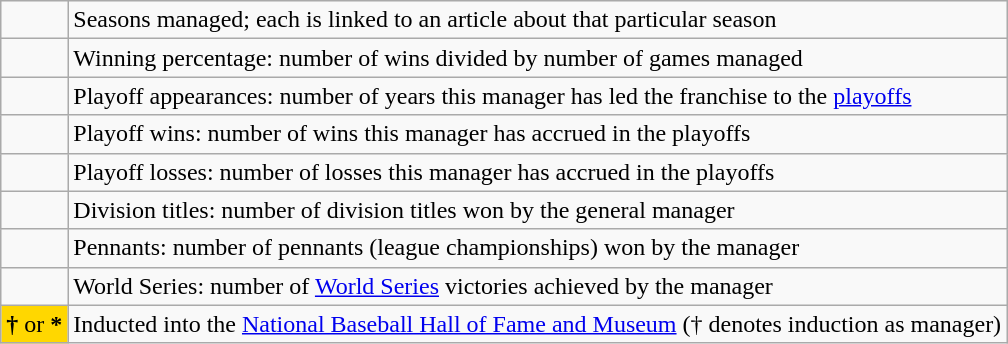<table class="wikitable">
<tr>
<td></td>
<td>Seasons managed; each is linked to an article about that particular season</td>
</tr>
<tr>
<td></td>
<td>Winning percentage: number of wins divided by number of games managed</td>
</tr>
<tr>
<td></td>
<td>Playoff appearances: number of years this manager has led the franchise to the <a href='#'>playoffs</a></td>
</tr>
<tr>
<td></td>
<td>Playoff wins: number of wins this manager has accrued in the playoffs</td>
</tr>
<tr>
<td></td>
<td>Playoff losses: number of losses this manager has accrued in the playoffs</td>
</tr>
<tr>
<td></td>
<td>Division titles: number of division titles won by the general manager</td>
</tr>
<tr>
<td></td>
<td>Pennants: number of pennants (league championships) won by the manager</td>
</tr>
<tr>
<td></td>
<td>World Series: number of <a href='#'>World Series</a> victories achieved by the manager</td>
</tr>
<tr>
<td style="background-color:#ffd700"><strong>†</strong> or <strong>*</strong></td>
<td>Inducted into the <a href='#'>National Baseball Hall of Fame and Museum</a> († denotes induction as manager)</td>
</tr>
</table>
